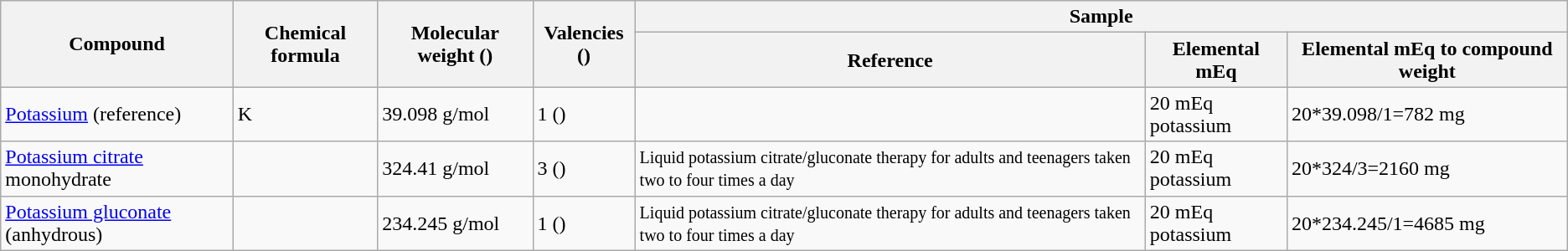<table class="wikitable sortable">
<tr>
<th rowspan="2">Compound</th>
<th rowspan="2">Chemical formula</th>
<th rowspan="2">Molecular weight ()</th>
<th rowspan="2">Valencies ()</th>
<th colspan="3">Sample</th>
</tr>
<tr>
<th>Reference</th>
<th>Elemental mEq</th>
<th>Elemental mEq to compound weight</th>
</tr>
<tr>
<td><a href='#'>Potassium</a> (reference)</td>
<td>K</td>
<td>39.098 g/mol</td>
<td>1 ()</td>
<td></td>
<td>20 mEq potassium</td>
<td>20*39.098/1=782 mg</td>
</tr>
<tr>
<td><a href='#'>Potassium citrate</a> monohydrate</td>
<td></td>
<td>324.41 g/mol</td>
<td>3 ()</td>
<td><small>Liquid potassium citrate/gluconate therapy for adults and teenagers taken two to four times a day</small></td>
<td>20 mEq potassium</td>
<td>20*324/3=2160 mg</td>
</tr>
<tr>
<td><a href='#'>Potassium gluconate</a> (anhydrous)</td>
<td></td>
<td>234.245 g/mol</td>
<td>1 ()</td>
<td><small>Liquid potassium citrate/gluconate therapy for adults and teenagers taken two to four times a day</small></td>
<td>20 mEq potassium</td>
<td>20*234.245/1=4685 mg</td>
</tr>
</table>
